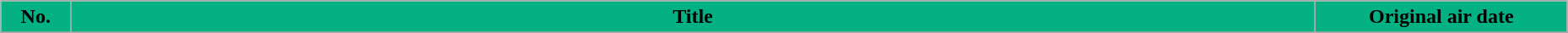<table class="wikitable" style="width:98%; margin:auto; background:#FFF">
<tr style="border-bottom: 3px solid #cffff;">
<th style="width:3em; background:#04B183">No.</th>
<th style="background:#04B183">Title</th>
<th style="width:12em; background:#04B183">Original air date</th>
</tr>
<tr>
</tr>
</table>
